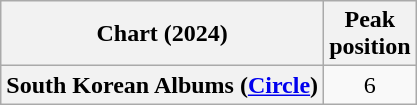<table class="wikitable plainrowheaders sortable" style="text-align:center">
<tr>
<th scope="col">Chart (2024)</th>
<th scope="col">Peak<br>position</th>
</tr>
<tr>
<th scope="row">South Korean Albums (<a href='#'>Circle</a>)</th>
<td>6</td>
</tr>
</table>
